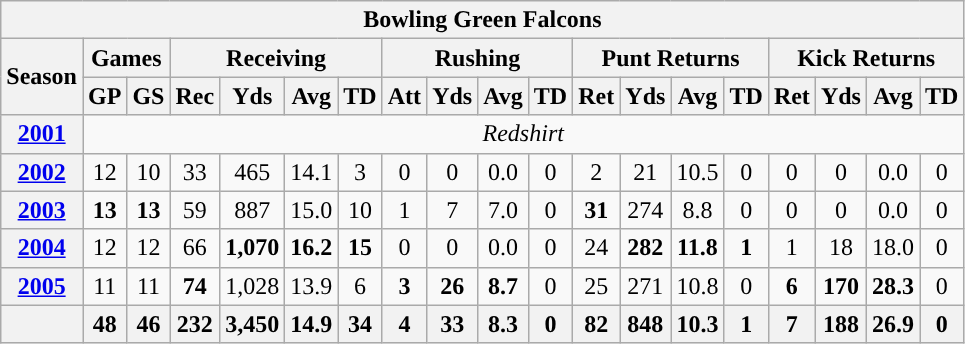<table class=wikitable style="text-align:center;">
<tr>
<th colspan="20">Bowling Green Falcons</th>
</tr>
<tr>
<th rowspan="2">Season</th>
<th colspan="2">Games</th>
<th colspan="4">Receiving</th>
<th colspan="4">Rushing</th>
<th colspan="4">Punt Returns</th>
<th colspan="4">Kick Returns</th>
</tr>
<tr>
<th>GP</th>
<th>GS</th>
<th>Rec</th>
<th>Yds</th>
<th>Avg</th>
<th>TD</th>
<th>Att</th>
<th>Yds</th>
<th>Avg</th>
<th>TD</th>
<th>Ret</th>
<th>Yds</th>
<th>Avg</th>
<th>TD</th>
<th>Ret</th>
<th>Yds</th>
<th>Avg</th>
<th>TD</th>
</tr>
<tr>
<th><a href='#'>2001</a></th>
<td colspan="19"><em>Redshirt </em></td>
</tr>
<tr>
<th><a href='#'>2002</a></th>
<td>12</td>
<td>10</td>
<td>33</td>
<td>465</td>
<td>14.1</td>
<td>3</td>
<td>0</td>
<td>0</td>
<td>0.0</td>
<td>0</td>
<td>2</td>
<td>21</td>
<td>10.5</td>
<td>0</td>
<td>0</td>
<td>0</td>
<td>0.0</td>
<td>0</td>
</tr>
<tr>
<th><a href='#'>2003</a></th>
<td><strong>13</strong></td>
<td><strong>13</strong></td>
<td>59</td>
<td>887</td>
<td>15.0</td>
<td>10</td>
<td>1</td>
<td>7</td>
<td>7.0</td>
<td>0</td>
<td><strong>31</strong></td>
<td>274</td>
<td>8.8</td>
<td>0</td>
<td>0</td>
<td>0</td>
<td>0.0</td>
<td>0</td>
</tr>
<tr>
<th><a href='#'>2004</a></th>
<td>12</td>
<td>12</td>
<td>66</td>
<td><strong>1,070</strong></td>
<td><strong>16.2</strong></td>
<td><strong>15</strong></td>
<td>0</td>
<td>0</td>
<td>0.0</td>
<td>0</td>
<td>24</td>
<td><strong>282</strong></td>
<td><strong>11.8</strong></td>
<td><strong>1</strong></td>
<td>1</td>
<td>18</td>
<td>18.0</td>
<td>0</td>
</tr>
<tr>
<th><a href='#'>2005</a></th>
<td>11</td>
<td>11</td>
<td><strong>74</strong></td>
<td>1,028</td>
<td>13.9</td>
<td>6</td>
<td><strong>3</strong></td>
<td><strong>26</strong></td>
<td><strong>8.7</strong></td>
<td>0</td>
<td>25</td>
<td>271</td>
<td>10.8</td>
<td>0</td>
<td><strong>6</strong></td>
<td><strong>170</strong></td>
<td><strong>28.3</strong></td>
<td>0</td>
</tr>
<tr>
<th></th>
<th>48</th>
<th>46</th>
<th>232</th>
<th>3,450</th>
<th>14.9</th>
<th>34</th>
<th>4</th>
<th>33</th>
<th>8.3</th>
<th>0</th>
<th>82</th>
<th>848</th>
<th>10.3</th>
<th>1</th>
<th>7</th>
<th>188</th>
<th>26.9</th>
<th>0</th>
</tr>
</table>
